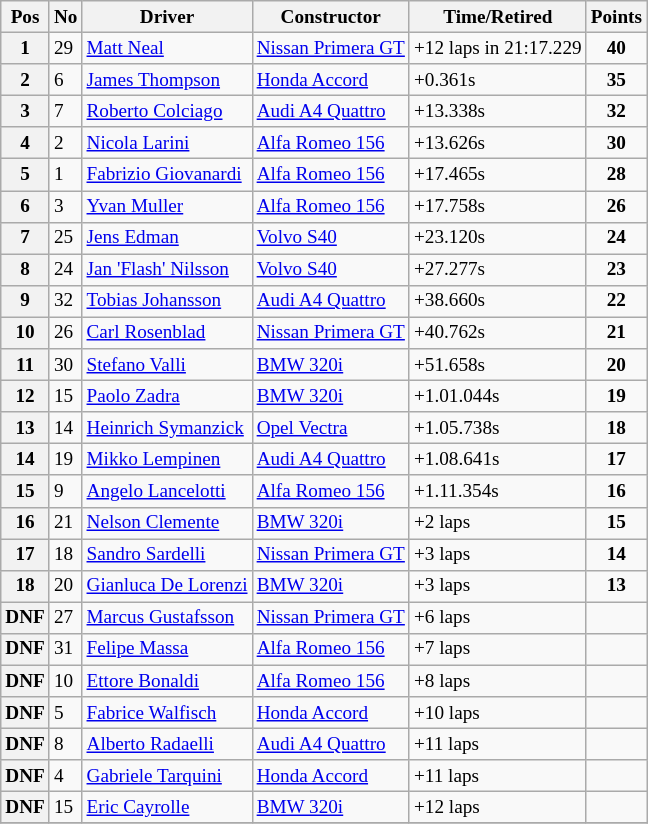<table class="wikitable" style="font-size: 80%;">
<tr>
<th>Pos</th>
<th>No</th>
<th>Driver</th>
<th>Constructor</th>
<th>Time/Retired</th>
<th>Points</th>
</tr>
<tr>
<th>1</th>
<td>29</td>
<td> <a href='#'>Matt Neal</a></td>
<td><a href='#'>Nissan Primera GT</a></td>
<td>+12 laps in 21:17.229</td>
<td style="text-align:center"><strong>40</strong></td>
</tr>
<tr>
<th>2</th>
<td>6</td>
<td> <a href='#'>James Thompson</a></td>
<td><a href='#'>Honda Accord</a></td>
<td>+0.361s</td>
<td style="text-align:center"><strong>35</strong></td>
</tr>
<tr>
<th>3</th>
<td>7</td>
<td> <a href='#'>Roberto Colciago</a></td>
<td><a href='#'>Audi A4 Quattro</a></td>
<td>+13.338s</td>
<td style="text-align:center"><strong>32</strong></td>
</tr>
<tr>
<th>4</th>
<td>2</td>
<td> <a href='#'>Nicola Larini</a></td>
<td><a href='#'>Alfa Romeo 156</a></td>
<td>+13.626s</td>
<td style="text-align:center"><strong>30</strong></td>
</tr>
<tr>
<th>5</th>
<td>1</td>
<td> <a href='#'>Fabrizio Giovanardi</a></td>
<td><a href='#'>Alfa Romeo 156</a></td>
<td>+17.465s</td>
<td style="text-align:center"><strong>28</strong></td>
</tr>
<tr>
<th>6</th>
<td>3</td>
<td> <a href='#'>Yvan Muller</a></td>
<td><a href='#'>Alfa Romeo 156</a></td>
<td>+17.758s</td>
<td style="text-align:center"><strong>26</strong></td>
</tr>
<tr>
<th>7</th>
<td>25</td>
<td> <a href='#'>Jens Edman</a></td>
<td><a href='#'>Volvo S40</a></td>
<td>+23.120s</td>
<td style="text-align:center"><strong>24</strong></td>
</tr>
<tr>
<th>8</th>
<td>24</td>
<td> <a href='#'>Jan 'Flash' Nilsson</a></td>
<td><a href='#'>Volvo S40</a></td>
<td>+27.277s</td>
<td style="text-align:center"><strong>23</strong></td>
</tr>
<tr>
<th>9</th>
<td>32</td>
<td> <a href='#'>Tobias Johansson</a></td>
<td><a href='#'>Audi A4 Quattro</a></td>
<td>+38.660s</td>
<td style="text-align:center"><strong>22</strong></td>
</tr>
<tr>
<th>10</th>
<td>26</td>
<td> <a href='#'>Carl Rosenblad</a></td>
<td><a href='#'>Nissan Primera GT</a></td>
<td>+40.762s</td>
<td style="text-align:center"><strong>21</strong></td>
</tr>
<tr>
<th>11</th>
<td>30</td>
<td> <a href='#'>Stefano Valli</a></td>
<td><a href='#'>BMW 320i</a></td>
<td>+51.658s</td>
<td style="text-align:center"><strong>20</strong></td>
</tr>
<tr>
<th>12</th>
<td>15</td>
<td> <a href='#'>Paolo Zadra</a></td>
<td><a href='#'>BMW 320i</a></td>
<td>+1.01.044s</td>
<td style="text-align:center"><strong>19</strong></td>
</tr>
<tr>
<th>13</th>
<td>14</td>
<td> <a href='#'>Heinrich Symanzick</a></td>
<td><a href='#'>Opel Vectra</a></td>
<td>+1.05.738s</td>
<td style="text-align:center"><strong>18</strong></td>
</tr>
<tr>
<th>14</th>
<td>19</td>
<td> <a href='#'>Mikko Lempinen</a></td>
<td><a href='#'>Audi A4 Quattro</a></td>
<td>+1.08.641s</td>
<td style="text-align:center"><strong>17</strong></td>
</tr>
<tr>
<th>15</th>
<td>9</td>
<td> <a href='#'>Angelo Lancelotti</a></td>
<td><a href='#'>Alfa Romeo 156</a></td>
<td>+1.11.354s</td>
<td style="text-align:center"><strong>16</strong></td>
</tr>
<tr>
<th>16</th>
<td>21</td>
<td> <a href='#'>Nelson Clemente</a></td>
<td><a href='#'>BMW 320i</a></td>
<td>+2 laps</td>
<td style="text-align:center"><strong>15</strong></td>
</tr>
<tr>
<th>17</th>
<td>18</td>
<td> <a href='#'>Sandro Sardelli</a></td>
<td><a href='#'>Nissan Primera GT</a></td>
<td>+3 laps</td>
<td style="text-align:center"><strong>14</strong></td>
</tr>
<tr>
<th>18</th>
<td>20</td>
<td> <a href='#'>Gianluca De Lorenzi</a></td>
<td><a href='#'>BMW 320i</a></td>
<td>+3 laps</td>
<td style="text-align:center"><strong>13</strong></td>
</tr>
<tr>
<th>DNF</th>
<td>27</td>
<td> <a href='#'>Marcus Gustafsson</a></td>
<td><a href='#'>Nissan Primera GT</a></td>
<td>+6 laps</td>
<td></td>
</tr>
<tr>
<th>DNF</th>
<td>31</td>
<td> <a href='#'>Felipe Massa</a></td>
<td><a href='#'>Alfa Romeo 156</a></td>
<td>+7 laps</td>
<td></td>
</tr>
<tr>
<th>DNF</th>
<td>10</td>
<td> <a href='#'>Ettore Bonaldi</a></td>
<td><a href='#'>Alfa Romeo 156</a></td>
<td>+8 laps</td>
<td></td>
</tr>
<tr>
<th>DNF</th>
<td>5</td>
<td> <a href='#'>Fabrice Walfisch</a></td>
<td><a href='#'>Honda Accord</a></td>
<td>+10 laps</td>
<td></td>
</tr>
<tr>
<th>DNF</th>
<td>8</td>
<td> <a href='#'>Alberto Radaelli</a></td>
<td><a href='#'>Audi A4 Quattro</a></td>
<td>+11 laps</td>
<td></td>
</tr>
<tr>
<th>DNF</th>
<td>4</td>
<td> <a href='#'>Gabriele Tarquini</a></td>
<td><a href='#'>Honda Accord</a></td>
<td>+11 laps</td>
<td></td>
</tr>
<tr>
<th>DNF</th>
<td>15</td>
<td> <a href='#'>Eric Cayrolle</a></td>
<td><a href='#'>BMW 320i</a></td>
<td>+12 laps</td>
<td></td>
</tr>
<tr>
</tr>
</table>
